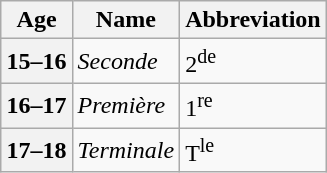<table class="wikitable" align="right">
<tr>
<th>Age</th>
<th>Name</th>
<th>Abbreviation</th>
</tr>
<tr>
<th>15–16</th>
<td><em>Seconde</em></td>
<td>2<sup>de</sup></td>
</tr>
<tr>
<th>16–17</th>
<td><em>Première</em></td>
<td>1<sup>re</sup></td>
</tr>
<tr>
<th>17–18</th>
<td><em>Terminale</em></td>
<td>T<sup>le</sup></td>
</tr>
</table>
